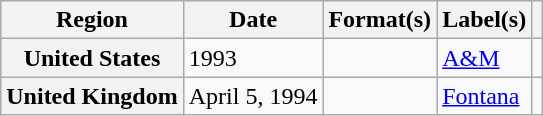<table class="wikitable plainrowheaders">
<tr>
<th scope="col">Region</th>
<th scope="col">Date</th>
<th scope="col">Format(s)</th>
<th scope="col">Label(s)</th>
<th scope="col"></th>
</tr>
<tr>
<th scope="row">United States</th>
<td>1993</td>
<td></td>
<td><a href='#'>A&M</a></td>
<td></td>
</tr>
<tr>
<th scope="row">United Kingdom</th>
<td>April 5, 1994</td>
<td></td>
<td><a href='#'>Fontana</a></td>
<td></td>
</tr>
</table>
